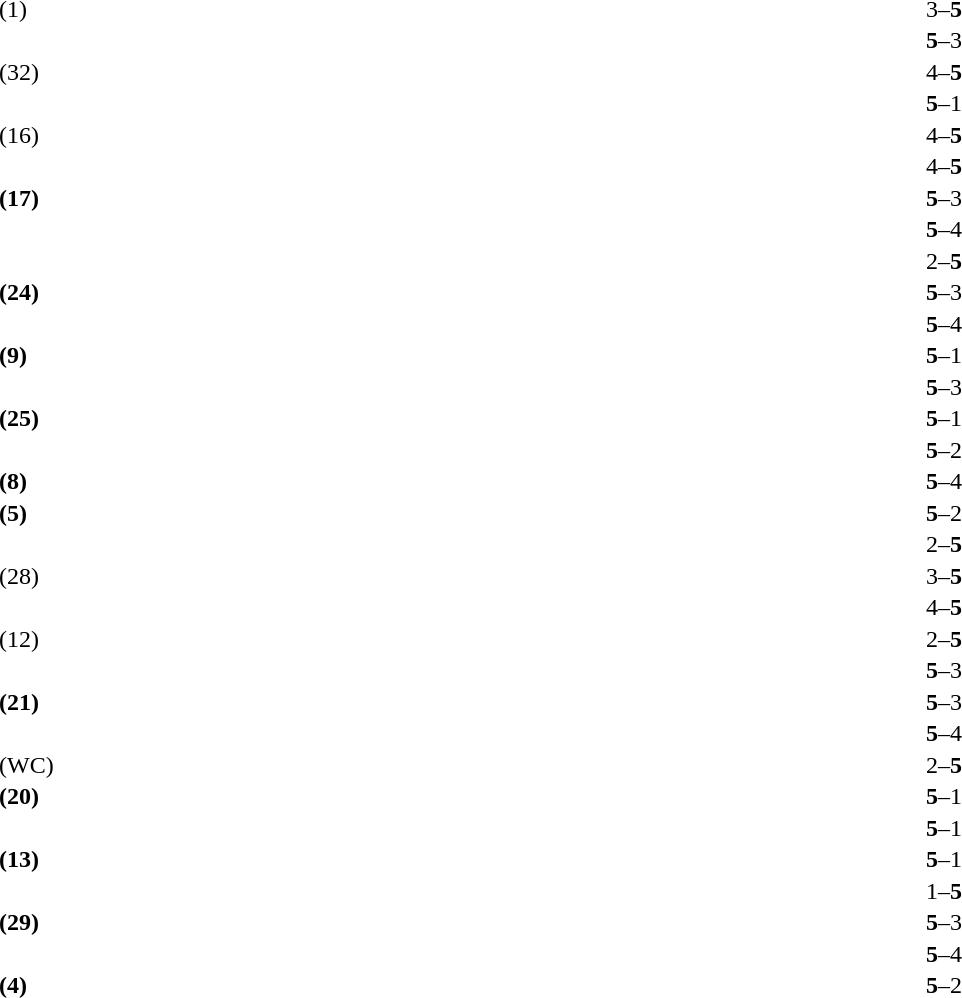<table width="100%" cellspacing="1">
<tr>
<th width=45%></th>
<th width=10%></th>
<th width=45%></th>
</tr>
<tr>
<td> (1)</td>
<td align="center">3–<strong>5</strong></td>
<td><strong></strong></td>
</tr>
<tr>
<td><strong></strong></td>
<td align="center"><strong>5</strong>–3</td>
<td></td>
</tr>
<tr>
<td> (32)</td>
<td align="center">4–<strong>5</strong></td>
<td><strong></strong></td>
</tr>
<tr>
<td><strong></strong></td>
<td align="center"><strong>5</strong>–1</td>
<td></td>
</tr>
<tr>
<td> (16)</td>
<td align="center">4–<strong>5</strong></td>
<td><strong></strong></td>
</tr>
<tr>
<td></td>
<td align="center">4–<strong>5</strong></td>
<td><strong></strong></td>
</tr>
<tr>
<td><strong> (17)</strong></td>
<td align="center"><strong>5</strong>–3</td>
<td></td>
</tr>
<tr>
<td><strong></strong></td>
<td align="center"><strong>5</strong>–4</td>
<td></td>
</tr>
<tr>
<td></td>
<td align="center">2–<strong>5</strong></td>
<td><strong></strong></td>
</tr>
<tr>
<td><strong> (24)</strong></td>
<td align="center"><strong>5</strong>–3</td>
<td></td>
</tr>
<tr>
<td><strong></strong></td>
<td align="center"><strong>5</strong>–4</td>
<td></td>
</tr>
<tr>
<td><strong> (9)</strong></td>
<td align="center"><strong>5</strong>–1</td>
<td></td>
</tr>
<tr>
<td><strong></strong></td>
<td align="center"><strong>5</strong>–3</td>
<td></td>
</tr>
<tr>
<td><strong> (25)</strong></td>
<td align="center"><strong>5</strong>–1</td>
<td></td>
</tr>
<tr>
<td><strong></strong></td>
<td align="center"><strong>5</strong>–2</td>
<td></td>
</tr>
<tr>
<td><strong> (8)</strong></td>
<td align="center"><strong>5</strong>–4</td>
<td></td>
</tr>
<tr>
<td><strong> (5)</strong></td>
<td align="center"><strong>5</strong>–2</td>
<td></td>
</tr>
<tr>
<td></td>
<td align="center">2–<strong>5</strong></td>
<td><strong></strong></td>
</tr>
<tr>
<td> (28)</td>
<td align="center">3–<strong>5</strong></td>
<td><strong></strong></td>
</tr>
<tr>
<td></td>
<td align="center">4–<strong>5</strong></td>
<td><strong></strong></td>
</tr>
<tr>
<td> (12)</td>
<td align="center">2–<strong>5</strong></td>
<td><strong></strong></td>
</tr>
<tr>
<td><strong></strong></td>
<td align="center"><strong>5</strong>–3</td>
<td></td>
</tr>
<tr>
<td><strong> (21)</strong></td>
<td align="center"><strong>5</strong>–3</td>
<td></td>
</tr>
<tr>
<td><strong></strong></td>
<td align="center"><strong>5</strong>–4</td>
<td></td>
</tr>
<tr>
<td> (WC)</td>
<td align="center">2–<strong>5</strong></td>
<td><strong></strong></td>
</tr>
<tr>
<td><strong> (20)</strong></td>
<td align="center"><strong>5</strong>–1</td>
<td></td>
</tr>
<tr>
<td><strong></strong></td>
<td align="center"><strong>5</strong>–1</td>
<td></td>
</tr>
<tr>
<td><strong> (13)</strong></td>
<td align="center"><strong>5</strong>–1</td>
<td></td>
</tr>
<tr>
<td></td>
<td align="center">1–<strong>5</strong></td>
<td><strong></strong></td>
</tr>
<tr>
<td><strong> (29)</strong></td>
<td align="center"><strong>5</strong>–3</td>
<td></td>
</tr>
<tr>
<td><strong></strong></td>
<td align="center"><strong>5</strong>–4</td>
<td></td>
</tr>
<tr>
<td><strong> (4)</strong></td>
<td align="center"><strong>5</strong>–2</td>
<td></td>
</tr>
</table>
